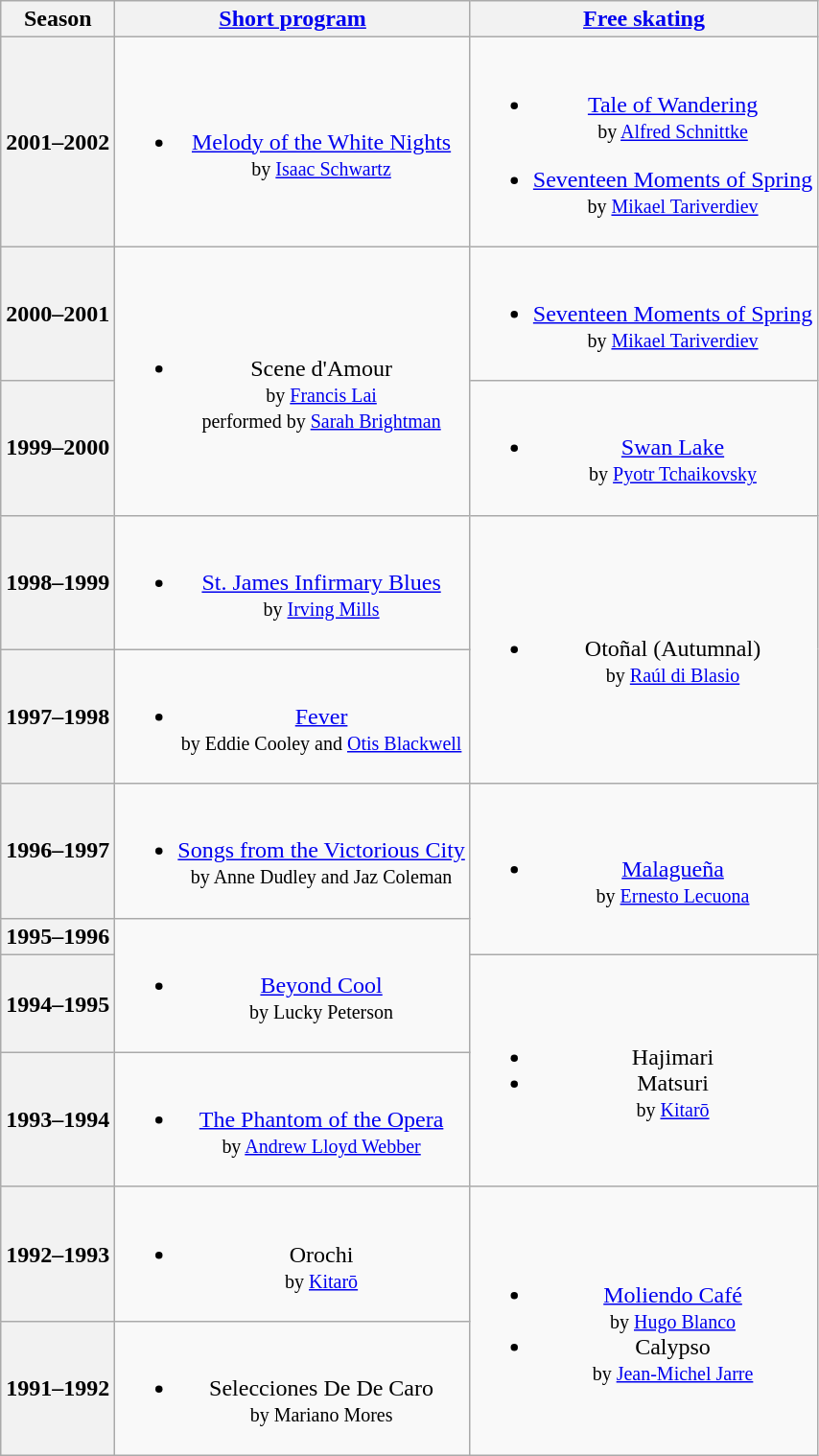<table class="wikitable" style="text-align:center">
<tr>
<th>Season</th>
<th><a href='#'>Short program</a></th>
<th><a href='#'>Free skating</a></th>
</tr>
<tr>
<th>2001–2002 <br> </th>
<td><br><ul><li><a href='#'>Melody of the White Nights</a> <br><small> by <a href='#'>Isaac Schwartz</a> </small></li></ul></td>
<td><br><ul><li><a href='#'>Tale of Wandering</a> <br><small> by <a href='#'>Alfred Schnittke</a> </small></li></ul><ul><li><a href='#'>Seventeen Moments of Spring</a> <br><small> by <a href='#'>Mikael Tariverdiev</a> </small></li></ul></td>
</tr>
<tr>
<th>2000–2001 <br> </th>
<td rowspan=2><br><ul><li>Scene d'Amour <br><small> by <a href='#'>Francis Lai</a> <br> performed by <a href='#'>Sarah Brightman</a> </small></li></ul></td>
<td><br><ul><li><a href='#'>Seventeen Moments of Spring</a> <br><small> by <a href='#'>Mikael Tariverdiev</a> </small></li></ul></td>
</tr>
<tr>
<th>1999–2000</th>
<td><br><ul><li><a href='#'>Swan Lake</a> <br><small> by <a href='#'>Pyotr Tchaikovsky</a> </small></li></ul></td>
</tr>
<tr>
<th>1998–1999</th>
<td><br><ul><li><a href='#'>St. James Infirmary Blues</a> <br><small> by <a href='#'>Irving Mills</a> </small></li></ul></td>
<td rowspan=2><br><ul><li>Otoñal (Autumnal) <br><small> by <a href='#'>Raúl di Blasio</a> </small></li></ul></td>
</tr>
<tr>
<th>1997–1998</th>
<td><br><ul><li><a href='#'>Fever</a> <br><small> by Eddie Cooley and <a href='#'>Otis Blackwell</a> </small></li></ul></td>
</tr>
<tr>
<th>1996–1997</th>
<td><br><ul><li><a href='#'>Songs from the Victorious City</a> <br><small> by Anne Dudley and Jaz Coleman</small></li></ul></td>
<td rowspan=2><br><ul><li><a href='#'>Malagueña</a> <br><small> by <a href='#'>Ernesto Lecuona</a> </small></li></ul></td>
</tr>
<tr>
<th>1995–1996</th>
<td rowspan=2><br><ul><li><a href='#'>Beyond Cool</a> <br><small> by Lucky Peterson</small></li></ul></td>
</tr>
<tr>
<th>1994–1995</th>
<td rowspan=2><br><ul><li>Hajimari</li><li>Matsuri <br><small> by <a href='#'>Kitarō</a> </small></li></ul></td>
</tr>
<tr>
<th>1993–1994</th>
<td><br><ul><li><a href='#'>The Phantom of the Opera</a> <br><small> by <a href='#'>Andrew Lloyd Webber</a> </small></li></ul></td>
</tr>
<tr>
<th>1992–1993</th>
<td><br><ul><li>Orochi <br><small> by <a href='#'>Kitarō</a> </small></li></ul></td>
<td rowspan=2><br><ul><li><a href='#'>Moliendo Café</a> <br><small> by <a href='#'>Hugo Blanco</a> </small></li><li>Calypso <br><small> by <a href='#'>Jean-Michel Jarre</a> </small></li></ul></td>
</tr>
<tr>
<th>1991–1992</th>
<td><br><ul><li>Selecciones De De Caro <br><small> by Mariano Mores </small></li></ul></td>
</tr>
</table>
